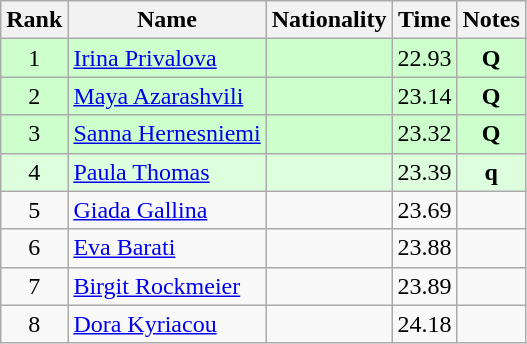<table class="wikitable sortable" style="text-align:center">
<tr>
<th>Rank</th>
<th>Name</th>
<th>Nationality</th>
<th>Time</th>
<th>Notes</th>
</tr>
<tr bgcolor=ccffcc>
<td>1</td>
<td align=left><a href='#'>Irina Privalova</a></td>
<td align=left></td>
<td>22.93</td>
<td><strong>Q</strong></td>
</tr>
<tr bgcolor=ccffcc>
<td>2</td>
<td align=left><a href='#'>Maya Azarashvili</a></td>
<td align=left></td>
<td>23.14</td>
<td><strong>Q</strong></td>
</tr>
<tr bgcolor=ccffcc>
<td>3</td>
<td align=left><a href='#'>Sanna Hernesniemi</a></td>
<td align=left></td>
<td>23.32</td>
<td><strong>Q</strong></td>
</tr>
<tr bgcolor=ddffdd>
<td>4</td>
<td align=left><a href='#'>Paula Thomas</a></td>
<td align=left></td>
<td>23.39</td>
<td><strong>q</strong></td>
</tr>
<tr>
<td>5</td>
<td align=left><a href='#'>Giada Gallina</a></td>
<td align=left></td>
<td>23.69</td>
<td></td>
</tr>
<tr>
<td>6</td>
<td align=left><a href='#'>Eva Barati</a></td>
<td align=left></td>
<td>23.88</td>
<td></td>
</tr>
<tr>
<td>7</td>
<td align=left><a href='#'>Birgit Rockmeier</a></td>
<td align=left></td>
<td>23.89</td>
<td></td>
</tr>
<tr>
<td>8</td>
<td align=left><a href='#'>Dora Kyriacou</a></td>
<td align=left></td>
<td>24.18</td>
<td></td>
</tr>
</table>
